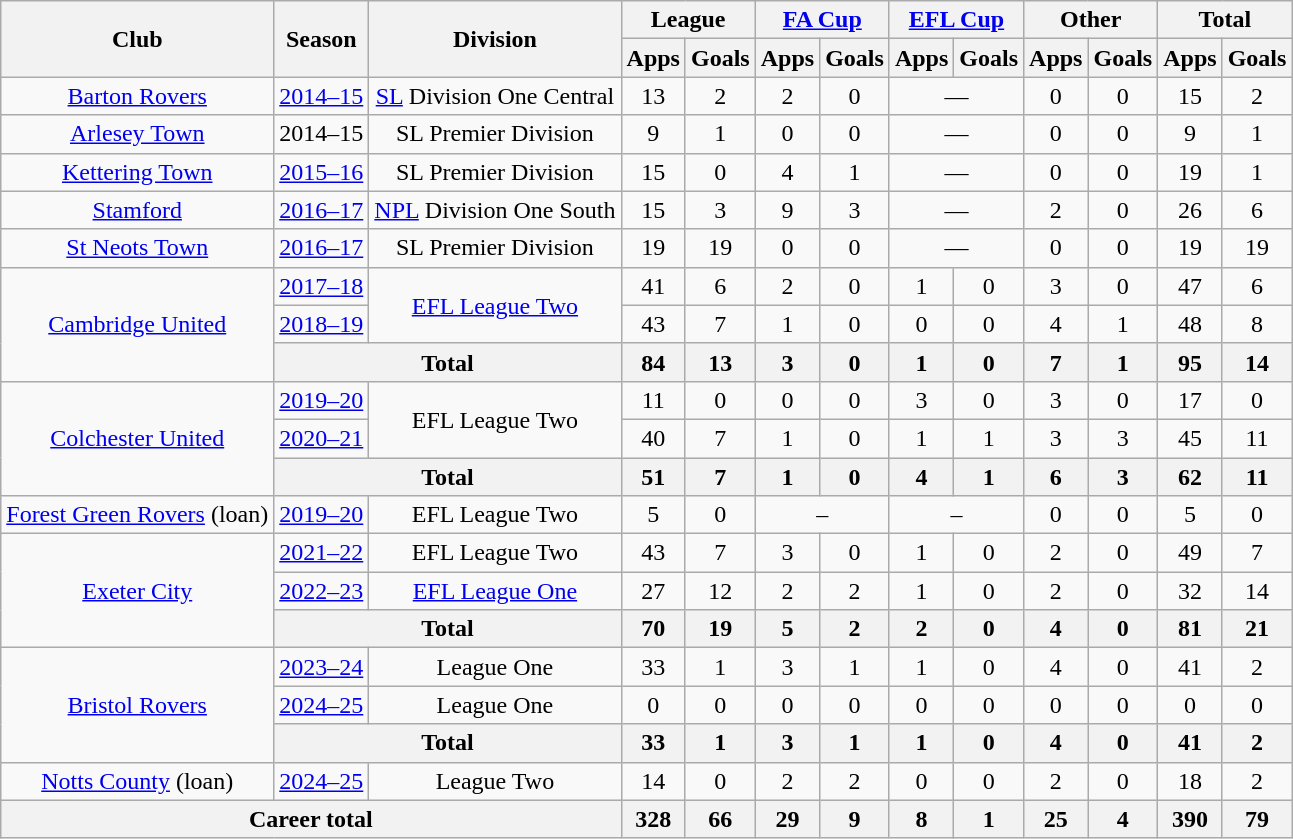<table class="wikitable" style="text-align:center">
<tr>
<th rowspan="2">Club</th>
<th rowspan="2">Season</th>
<th rowspan="2">Division</th>
<th colspan="2">League</th>
<th colspan="2"><a href='#'>FA Cup</a></th>
<th colspan="2"><a href='#'>EFL Cup</a></th>
<th colspan="2">Other</th>
<th colspan="2">Total</th>
</tr>
<tr>
<th>Apps</th>
<th>Goals</th>
<th>Apps</th>
<th>Goals</th>
<th>Apps</th>
<th>Goals</th>
<th>Apps</th>
<th>Goals</th>
<th>Apps</th>
<th>Goals</th>
</tr>
<tr>
<td rowspan="1" valign="center"><a href='#'>Barton Rovers</a></td>
<td><a href='#'>2014–15</a></td>
<td><a href='#'>SL</a> Division One Central</td>
<td>13</td>
<td>2</td>
<td>2</td>
<td>0</td>
<td colspan="2">—</td>
<td>0</td>
<td>0</td>
<td>15</td>
<td>2</td>
</tr>
<tr>
<td rowspan="1" valign="center"><a href='#'>Arlesey Town</a></td>
<td>2014–15</td>
<td>SL Premier Division</td>
<td>9</td>
<td>1</td>
<td>0</td>
<td>0</td>
<td colspan="2">—</td>
<td>0</td>
<td>0</td>
<td>9</td>
<td>1</td>
</tr>
<tr>
<td rowspan="1" valign="center"><a href='#'>Kettering Town</a></td>
<td><a href='#'>2015–16</a></td>
<td>SL Premier Division</td>
<td>15</td>
<td>0</td>
<td>4</td>
<td>1</td>
<td colspan="2">—</td>
<td>0</td>
<td>0</td>
<td>19</td>
<td>1</td>
</tr>
<tr>
<td rowspan="1" valign="center"><a href='#'>Stamford</a></td>
<td><a href='#'>2016–17</a></td>
<td><a href='#'>NPL</a> Division One South</td>
<td>15</td>
<td>3</td>
<td>9</td>
<td>3</td>
<td colspan="2">—</td>
<td>2</td>
<td>0</td>
<td>26</td>
<td>6</td>
</tr>
<tr>
<td rowspan="1" valign="center"><a href='#'>St Neots Town</a></td>
<td><a href='#'>2016–17</a></td>
<td>SL Premier Division</td>
<td>19</td>
<td>19</td>
<td>0</td>
<td>0</td>
<td colspan="2">—</td>
<td>0</td>
<td>0</td>
<td>19</td>
<td>19</td>
</tr>
<tr>
<td rowspan="3" valign="center"><a href='#'>Cambridge United</a></td>
<td><a href='#'>2017–18</a></td>
<td rowspan=2><a href='#'>EFL League Two</a></td>
<td>41</td>
<td>6</td>
<td>2</td>
<td>0</td>
<td>1</td>
<td>0</td>
<td>3</td>
<td>0</td>
<td>47</td>
<td>6</td>
</tr>
<tr>
<td><a href='#'>2018–19</a></td>
<td>43</td>
<td>7</td>
<td>1</td>
<td>0</td>
<td>0</td>
<td>0</td>
<td>4</td>
<td>1</td>
<td>48</td>
<td>8</td>
</tr>
<tr>
<th colspan="2">Total</th>
<th>84</th>
<th>13</th>
<th>3</th>
<th>0</th>
<th>1</th>
<th>0</th>
<th>7</th>
<th>1</th>
<th>95</th>
<th>14</th>
</tr>
<tr>
<td rowspan=3><a href='#'>Colchester United</a></td>
<td><a href='#'>2019–20</a></td>
<td rowspan=2>EFL League Two</td>
<td>11</td>
<td>0</td>
<td>0</td>
<td>0</td>
<td>3</td>
<td>0</td>
<td>3</td>
<td>0</td>
<td>17</td>
<td>0</td>
</tr>
<tr>
<td><a href='#'>2020–21</a></td>
<td>40</td>
<td>7</td>
<td>1</td>
<td>0</td>
<td>1</td>
<td>1</td>
<td>3</td>
<td>3</td>
<td>45</td>
<td>11</td>
</tr>
<tr>
<th colspan="2">Total</th>
<th>51</th>
<th>7</th>
<th>1</th>
<th>0</th>
<th>4</th>
<th>1</th>
<th>6</th>
<th>3</th>
<th>62</th>
<th>11</th>
</tr>
<tr>
<td rowspan=1><a href='#'>Forest Green Rovers</a> (loan)</td>
<td><a href='#'>2019–20</a></td>
<td>EFL League Two</td>
<td>5</td>
<td>0</td>
<td colspan=2>–</td>
<td colspan=2>–</td>
<td>0</td>
<td>0</td>
<td>5</td>
<td>0</td>
</tr>
<tr>
<td rowspan=3><a href='#'>Exeter City</a></td>
<td><a href='#'>2021–22</a></td>
<td>EFL League Two</td>
<td>43</td>
<td>7</td>
<td>3</td>
<td>0</td>
<td>1</td>
<td>0</td>
<td>2</td>
<td>0</td>
<td>49</td>
<td>7</td>
</tr>
<tr>
<td><a href='#'>2022–23</a></td>
<td><a href='#'>EFL League One</a></td>
<td>27</td>
<td>12</td>
<td>2</td>
<td>2</td>
<td>1</td>
<td>0</td>
<td>2</td>
<td>0</td>
<td>32</td>
<td>14</td>
</tr>
<tr>
<th colspan="2">Total</th>
<th>70</th>
<th>19</th>
<th>5</th>
<th>2</th>
<th>2</th>
<th>0</th>
<th>4</th>
<th>0</th>
<th>81</th>
<th>21</th>
</tr>
<tr>
<td rowspan="3"><a href='#'>Bristol Rovers</a></td>
<td><a href='#'>2023–24</a></td>
<td>League One</td>
<td>33</td>
<td>1</td>
<td>3</td>
<td>1</td>
<td>1</td>
<td>0</td>
<td>4</td>
<td>0</td>
<td>41</td>
<td>2</td>
</tr>
<tr>
<td><a href='#'>2024–25</a></td>
<td>League One</td>
<td>0</td>
<td>0</td>
<td>0</td>
<td>0</td>
<td>0</td>
<td>0</td>
<td>0</td>
<td>0</td>
<td>0</td>
<td>0</td>
</tr>
<tr>
<th colspan="2">Total</th>
<th>33</th>
<th>1</th>
<th>3</th>
<th>1</th>
<th>1</th>
<th>0</th>
<th>4</th>
<th>0</th>
<th>41</th>
<th>2</th>
</tr>
<tr>
<td><a href='#'>Notts County</a> (loan)</td>
<td><a href='#'>2024–25</a></td>
<td>League Two</td>
<td>14</td>
<td>0</td>
<td>2</td>
<td>2</td>
<td>0</td>
<td>0</td>
<td>2</td>
<td>0</td>
<td>18</td>
<td>2</td>
</tr>
<tr>
<th colspan="3">Career total</th>
<th>328</th>
<th>66</th>
<th>29</th>
<th>9</th>
<th>8</th>
<th>1</th>
<th>25</th>
<th>4</th>
<th>390</th>
<th>79</th>
</tr>
</table>
